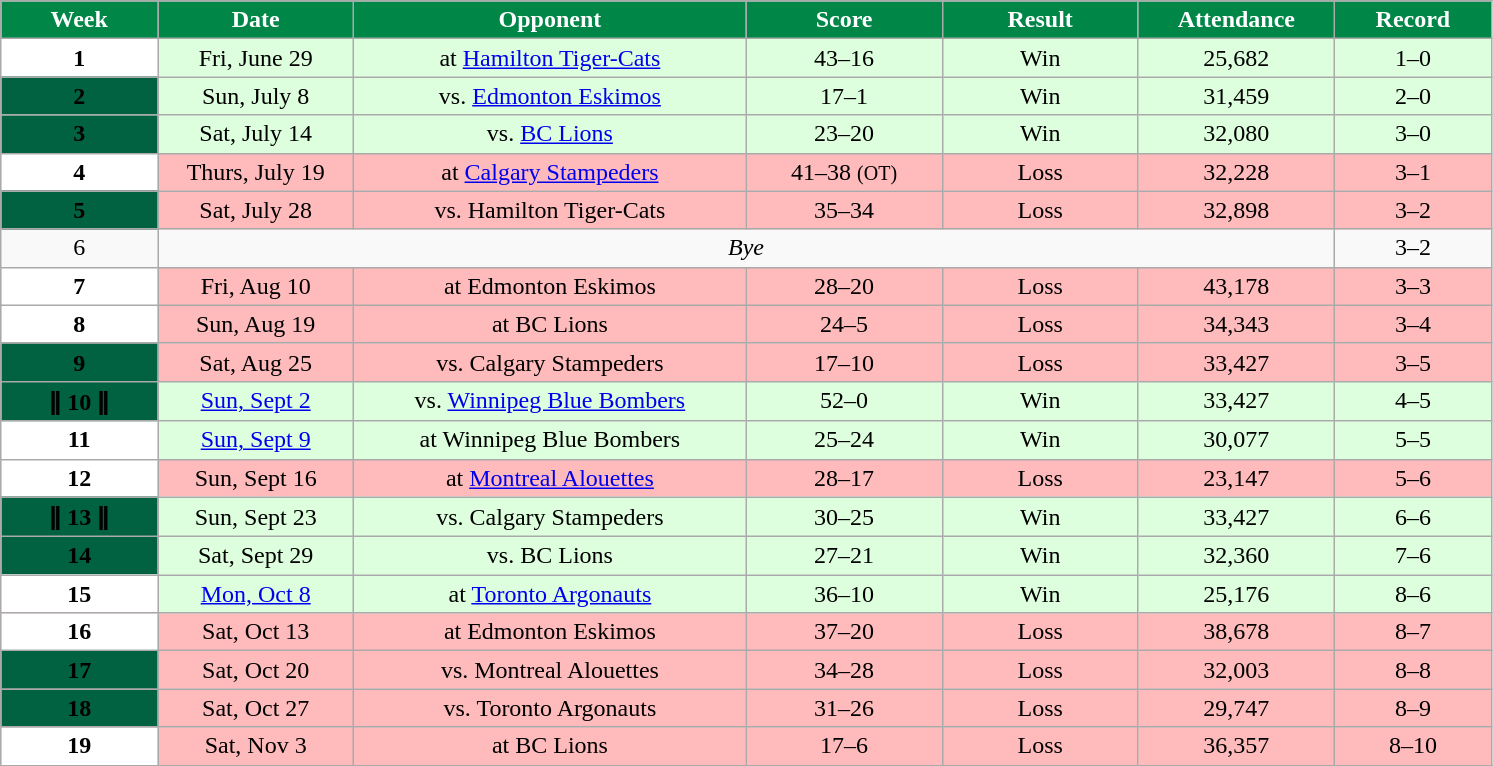<table class="wikitable sortable">
<tr>
<th style="background:#008748;color:white;"   width="8%">Week</th>
<th style="background:#008748;color:White;"   width="10%">Date</th>
<th style="background:#008748;color:White;"   width="20%">Opponent</th>
<th style="background:#008748;color:White;"   width="10%">Score</th>
<th style="background:#008748;color:White;"   width="10%">Result</th>
<th style="background:#008748;color:White;"   width="10%">Attendance</th>
<th style="background:#008748;color:White;"   width="8%">Record</th>
</tr>
<tr align="center" bgcolor="#ddffdd">
<th style="text-align:center; background:white;"><span><strong>1</strong></span></th>
<td>Fri, June 29</td>
<td>at <a href='#'>Hamilton Tiger-Cats</a></td>
<td>43–16</td>
<td>Win</td>
<td>25,682</td>
<td>1–0</td>
</tr>
<tr align="center" bgcolor="#ddffdd">
<th style="text-align:center; background:#006241;"><span><strong>2</strong></span></th>
<td>Sun, July 8</td>
<td>vs. <a href='#'>Edmonton Eskimos</a></td>
<td>17–1</td>
<td>Win</td>
<td>31,459</td>
<td>2–0</td>
</tr>
<tr align="center" bgcolor="#ddffdd">
<th style="text-align:center; background:#006241;"><span><strong>3</strong></span></th>
<td>Sat, July 14</td>
<td>vs. <a href='#'>BC Lions</a></td>
<td>23–20</td>
<td>Win</td>
<td>32,080</td>
<td>3–0</td>
</tr>
<tr align="center" bgcolor="#ffbbbb">
<th style="text-align:center; background:white;"><span><strong>4</strong></span></th>
<td>Thurs, July 19</td>
<td>at <a href='#'>Calgary Stampeders</a></td>
<td>41–38 <small>(OT)</small></td>
<td>Loss</td>
<td>32,228</td>
<td>3–1</td>
</tr>
<tr align="center" bgcolor="#ffbbbb">
<th style="text-align:center; background:#006241;"><span><strong>5</strong></span></th>
<td>Sat, July 28</td>
<td>vs. Hamilton Tiger-Cats</td>
<td>35–34</td>
<td>Loss</td>
<td>32,898</td>
<td>3–2</td>
</tr>
<tr align="center">
<td>6</td>
<td colspan="5"><em>Bye</em></td>
<td>3–2</td>
</tr>
<tr align="center" bgcolor="#ffbbbb">
<th style="text-align:center; background:white;"><span><strong>7</strong></span></th>
<td>Fri, Aug 10</td>
<td>at Edmonton Eskimos</td>
<td>28–20</td>
<td>Loss</td>
<td>43,178</td>
<td>3–3</td>
</tr>
<tr align="center" bgcolor="#ffbbbb">
<th style="text-align:center; background:white;"><span><strong>8</strong></span></th>
<td>Sun, Aug 19</td>
<td>at BC Lions</td>
<td>24–5</td>
<td>Loss</td>
<td>34,343</td>
<td>3–4</td>
</tr>
<tr align="center" bgcolor="#ffbbbb">
<th style="text-align:center; background:#006241;"><span><strong>9</strong></span></th>
<td>Sat, Aug 25</td>
<td>vs. Calgary Stampeders</td>
<td>17–10</td>
<td>Loss</td>
<td>33,427</td>
<td>3–5</td>
</tr>
<tr align="center" bgcolor="#ddffdd">
<th style="text-align:center; background:#006241;"><span><strong>ǁ 10 ǁ</strong></span></th>
<td><a href='#'>Sun, Sept 2</a></td>
<td>vs. <a href='#'>Winnipeg Blue Bombers</a></td>
<td>52–0</td>
<td>Win</td>
<td>33,427</td>
<td>4–5</td>
</tr>
<tr align="center" bgcolor="#ddffdd">
<th style="text-align:center; background:white;"><span><strong>11</strong></span></th>
<td><a href='#'>Sun, Sept 9</a></td>
<td>at Winnipeg Blue Bombers</td>
<td>25–24</td>
<td>Win</td>
<td>30,077</td>
<td>5–5</td>
</tr>
<tr align="center" bgcolor="#ffbbbb">
<th style="text-align:center; background:white;"><span><strong>12</strong></span></th>
<td>Sun, Sept 16</td>
<td>at <a href='#'>Montreal Alouettes</a></td>
<td>28–17</td>
<td>Loss</td>
<td>23,147</td>
<td>5–6</td>
</tr>
<tr align="center" bgcolor="#ddffdd">
<th style="text-align:center; background:#006241;"><span><strong>ǁ 13 ǁ</strong></span></th>
<td>Sun, Sept 23</td>
<td>vs. Calgary Stampeders</td>
<td>30–25</td>
<td>Win</td>
<td>33,427</td>
<td>6–6</td>
</tr>
<tr align="center" bgcolor="#ddffdd">
<th style="text-align:center; background:#006241;"><span><strong>14</strong></span></th>
<td>Sat, Sept 29</td>
<td>vs. BC Lions</td>
<td>27–21</td>
<td>Win</td>
<td>32,360</td>
<td>7–6</td>
</tr>
<tr align="center" bgcolor="#ddffdd">
<th style="text-align:center; background:white;"><span><strong>15</strong></span></th>
<td><a href='#'>Mon, Oct 8</a></td>
<td>at <a href='#'>Toronto Argonauts</a></td>
<td>36–10</td>
<td>Win</td>
<td>25,176</td>
<td>8–6</td>
</tr>
<tr align="center" bgcolor="#ffbbbb">
<th style="text-align:center; background:white;"><span><strong>16</strong></span></th>
<td>Sat, Oct 13</td>
<td>at Edmonton Eskimos</td>
<td>37–20</td>
<td>Loss</td>
<td>38,678</td>
<td>8–7</td>
</tr>
<tr align="center" bgcolor="#ffbbbb">
<th style="text-align:center; background:#006241;"><span><strong>17</strong></span></th>
<td>Sat, Oct 20</td>
<td>vs. Montreal Alouettes</td>
<td>34–28</td>
<td>Loss</td>
<td>32,003</td>
<td>8–8</td>
</tr>
<tr align="center" bgcolor="#ffbbbb">
<th style="text-align:center; background:#006241;"><span><strong>18</strong></span></th>
<td>Sat, Oct 27</td>
<td>vs. Toronto Argonauts</td>
<td>31–26</td>
<td>Loss</td>
<td>29,747</td>
<td>8–9</td>
</tr>
<tr align="center" bgcolor="#ffbbbb">
<th style="text-align:center; background:white;"><span><strong>19</strong></span></th>
<td>Sat, Nov 3</td>
<td>at BC Lions</td>
<td>17–6</td>
<td>Loss</td>
<td>36,357</td>
<td>8–10</td>
</tr>
<tr>
</tr>
</table>
